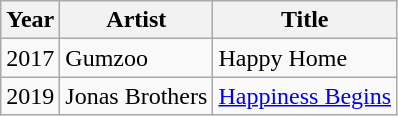<table class="wikitable sortable">
<tr>
<th>Year</th>
<th>Artist</th>
<th>Title</th>
</tr>
<tr>
<td>2017</td>
<td>Gumzoo</td>
<td>Happy Home</td>
</tr>
<tr>
<td>2019</td>
<td>Jonas Brothers</td>
<td><a href='#'>Happiness Begins</a></td>
</tr>
</table>
